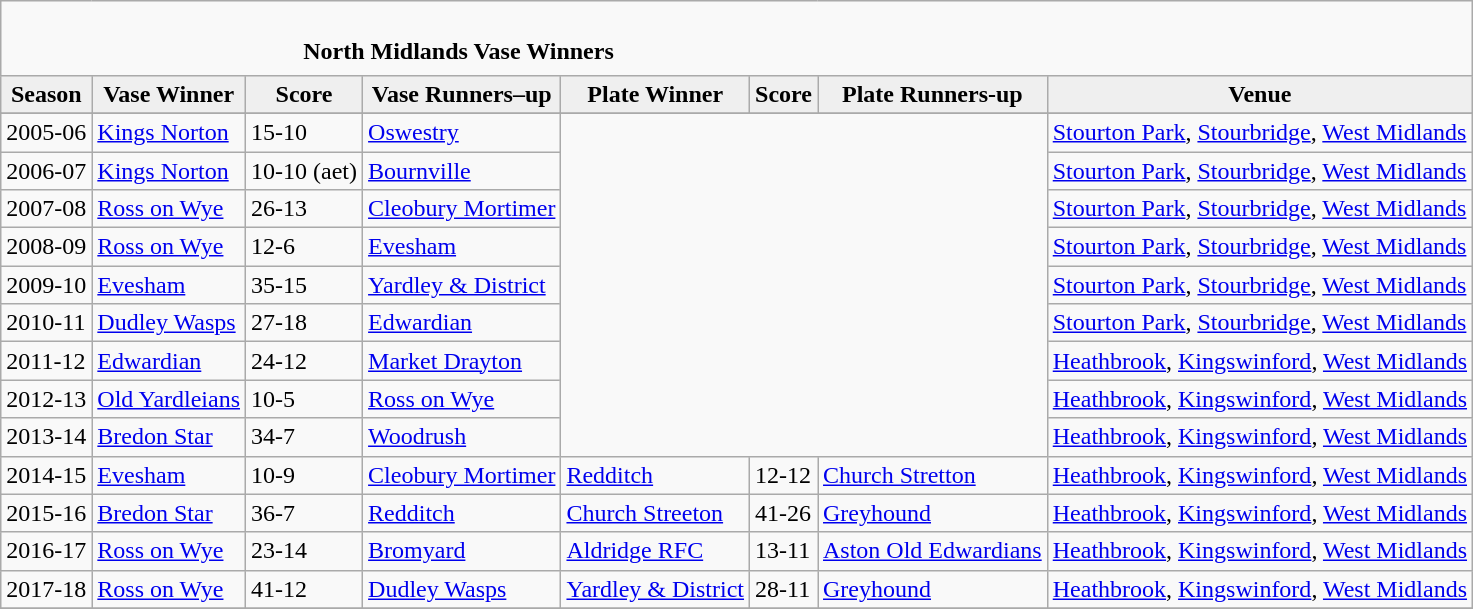<table class="wikitable" style="text-align: left;">
<tr>
<td colspan="11" cellpadding="0" cellspacing="0"><br><table border="0" style="width:100%;" cellpadding="0" cellspacing="0">
<tr>
<td style="width:20%; border:0;"></td>
<td style="border:0;"><strong>North Midlands Vase Winners</strong></td>
<td style="width:20%; border:0;"></td>
</tr>
</table>
</td>
</tr>
<tr>
<th style="background:#efefef;">Season</th>
<th style="background:#efefef">Vase Winner</th>
<th style="background:#efefef">Score</th>
<th style="background:#efefef;">Vase Runners–up</th>
<th style="background:#efefef;">Plate Winner</th>
<th style="background:#efefef">Score</th>
<th style="background:#efefef;">Plate Runners-up</th>
<th style="background:#efefef;">Venue</th>
</tr>
<tr align=left>
</tr>
<tr>
<td>2005-06</td>
<td><a href='#'>Kings Norton</a></td>
<td>15-10</td>
<td><a href='#'>Oswestry</a></td>
<td colspan="3" rowspan="9"></td>
<td><a href='#'>Stourton Park</a>, <a href='#'>Stourbridge</a>, <a href='#'>West Midlands</a></td>
</tr>
<tr>
<td>2006-07</td>
<td><a href='#'>Kings Norton</a></td>
<td>10-10 (aet)</td>
<td><a href='#'>Bournville</a></td>
<td><a href='#'>Stourton Park</a>, <a href='#'>Stourbridge</a>, <a href='#'>West Midlands</a></td>
</tr>
<tr>
<td>2007-08</td>
<td><a href='#'>Ross on Wye</a></td>
<td>26-13</td>
<td><a href='#'>Cleobury Mortimer</a></td>
<td><a href='#'>Stourton Park</a>, <a href='#'>Stourbridge</a>, <a href='#'>West Midlands</a></td>
</tr>
<tr>
<td>2008-09</td>
<td><a href='#'>Ross on Wye</a></td>
<td>12-6</td>
<td><a href='#'>Evesham</a></td>
<td><a href='#'>Stourton Park</a>, <a href='#'>Stourbridge</a>, <a href='#'>West Midlands</a></td>
</tr>
<tr>
<td>2009-10</td>
<td><a href='#'>Evesham</a></td>
<td>35-15</td>
<td><a href='#'>Yardley & District</a></td>
<td><a href='#'>Stourton Park</a>, <a href='#'>Stourbridge</a>, <a href='#'>West Midlands</a></td>
</tr>
<tr>
<td>2010-11</td>
<td><a href='#'>Dudley Wasps</a></td>
<td>27-18</td>
<td><a href='#'>Edwardian</a></td>
<td><a href='#'>Stourton Park</a>, <a href='#'>Stourbridge</a>, <a href='#'>West Midlands</a></td>
</tr>
<tr>
<td>2011-12</td>
<td><a href='#'>Edwardian</a></td>
<td>24-12</td>
<td><a href='#'>Market Drayton</a></td>
<td><a href='#'>Heathbrook</a>, <a href='#'>Kingswinford</a>, <a href='#'>West Midlands</a></td>
</tr>
<tr>
<td>2012-13</td>
<td><a href='#'>Old Yardleians</a></td>
<td>10-5</td>
<td><a href='#'>Ross on Wye</a></td>
<td><a href='#'>Heathbrook</a>, <a href='#'>Kingswinford</a>, <a href='#'>West Midlands</a></td>
</tr>
<tr>
<td>2013-14</td>
<td><a href='#'>Bredon Star</a></td>
<td>34-7</td>
<td><a href='#'>Woodrush</a></td>
<td><a href='#'>Heathbrook</a>, <a href='#'>Kingswinford</a>, <a href='#'>West Midlands</a></td>
</tr>
<tr>
<td>2014-15</td>
<td><a href='#'>Evesham</a></td>
<td>10-9</td>
<td><a href='#'>Cleobury Mortimer</a></td>
<td><a href='#'>Redditch</a></td>
<td>12-12</td>
<td><a href='#'>Church Stretton</a></td>
<td><a href='#'>Heathbrook</a>, <a href='#'>Kingswinford</a>, <a href='#'>West Midlands</a></td>
</tr>
<tr>
<td>2015-16</td>
<td><a href='#'>Bredon Star</a></td>
<td>36-7</td>
<td><a href='#'>Redditch</a></td>
<td><a href='#'>Church Streeton</a></td>
<td>41-26</td>
<td><a href='#'>Greyhound</a></td>
<td><a href='#'>Heathbrook</a>, <a href='#'>Kingswinford</a>, <a href='#'>West Midlands</a></td>
</tr>
<tr>
<td>2016-17</td>
<td><a href='#'>Ross on Wye</a></td>
<td>23-14</td>
<td><a href='#'>Bromyard</a></td>
<td><a href='#'>Aldridge RFC</a></td>
<td>13-11</td>
<td><a href='#'>Aston Old Edwardians</a></td>
<td><a href='#'>Heathbrook</a>, <a href='#'>Kingswinford</a>, <a href='#'>West Midlands</a></td>
</tr>
<tr>
<td>2017-18</td>
<td><a href='#'>Ross on Wye</a></td>
<td>41-12</td>
<td><a href='#'>Dudley Wasps</a></td>
<td><a href='#'>Yardley & District</a></td>
<td>28-11</td>
<td><a href='#'>Greyhound</a></td>
<td><a href='#'>Heathbrook</a>, <a href='#'>Kingswinford</a>, <a href='#'>West Midlands</a></td>
</tr>
<tr>
</tr>
</table>
